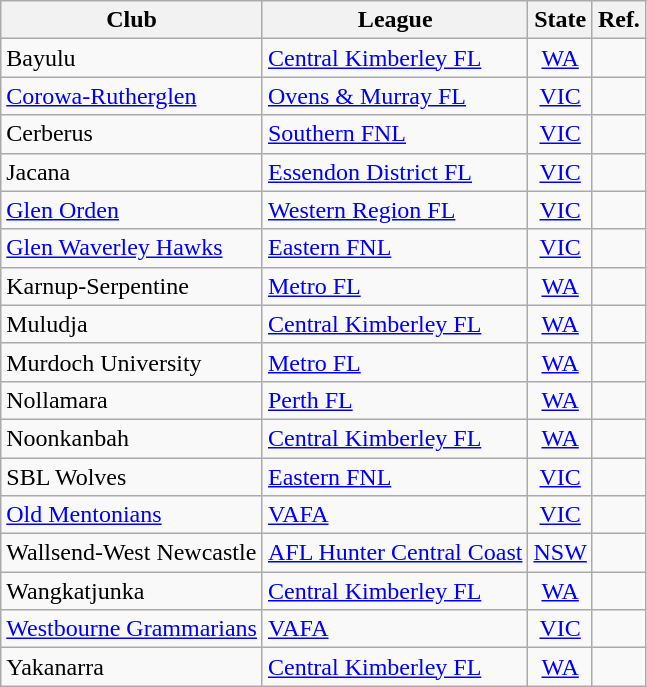<table class="wikitable">
<tr>
<th>Club</th>
<th>League</th>
<th>State</th>
<th>Ref.</th>
</tr>
<tr>
<td> Bayulu</td>
<td><a href='#'>Central Kimberley FL</a></td>
<td align=center><a href='#'>WA</a></td>
<td></td>
</tr>
<tr>
<td> <a href='#'>Corowa-Rutherglen</a></td>
<td><a href='#'>Ovens & Murray FL</a></td>
<td align=center><a href='#'>VIC</a></td>
<td align=center></td>
</tr>
<tr>
<td> Cerberus</td>
<td><a href='#'>Southern FNL</a></td>
<td align=center><a href='#'>VIC</a></td>
<td></td>
</tr>
<tr>
<td> Jacana</td>
<td><a href='#'>Essendon District FL</a></td>
<td align=center><a href='#'>VIC</a></td>
<td align=center></td>
</tr>
<tr>
<td> <a href='#'>Glen Orden</a></td>
<td><a href='#'>Western Region FL</a></td>
<td align=center><a href='#'>VIC</a></td>
<td align=center></td>
</tr>
<tr>
<td> <a href='#'>Glen Waverley Hawks</a></td>
<td><a href='#'>Eastern FNL</a></td>
<td align=center><a href='#'>VIC</a></td>
<td align=center></td>
</tr>
<tr>
<td> Karnup-Serpentine</td>
<td><a href='#'>Metro FL</a></td>
<td align=center><a href='#'>WA</a></td>
<td></td>
</tr>
<tr>
<td> Muludja</td>
<td><a href='#'>Central Kimberley FL</a></td>
<td align=center><a href='#'>WA</a></td>
<td></td>
</tr>
<tr>
<td> Murdoch University</td>
<td><a href='#'>Metro FL</a></td>
<td align=center><a href='#'>WA</a></td>
<td></td>
</tr>
<tr>
<td> Nollamara</td>
<td><a href='#'>Perth FL</a></td>
<td align=center><a href='#'>WA</a></td>
<td></td>
</tr>
<tr>
<td> Noonkanbah</td>
<td><a href='#'>Central Kimberley FL</a></td>
<td align=center><a href='#'>WA</a></td>
<td></td>
</tr>
<tr>
<td> SBL Wolves</td>
<td><a href='#'>Eastern FNL</a></td>
<td align=center><a href='#'>VIC</a></td>
<td></td>
</tr>
<tr>
<td> <a href='#'>Old Mentonians</a></td>
<td><a href='#'>VAFA</a></td>
<td align=center><a href='#'>VIC</a></td>
<td align=center></td>
</tr>
<tr>
<td> Wallsend-West Newcastle</td>
<td><a href='#'>AFL Hunter Central Coast</a></td>
<td align=center><a href='#'>NSW</a></td>
<td></td>
</tr>
<tr>
<td> Wangkatjunka</td>
<td><a href='#'>Central Kimberley FL</a></td>
<td align=center><a href='#'>WA</a></td>
<td></td>
</tr>
<tr>
<td> <a href='#'>Westbourne Grammarians</a></td>
<td><a href='#'>VAFA</a></td>
<td align=center><a href='#'>VIC</a></td>
<td align=center></td>
</tr>
<tr>
<td> Yakanarra</td>
<td><a href='#'>Central Kimberley FL</a></td>
<td align=center><a href='#'>WA</a></td>
<td></td>
</tr>
</table>
